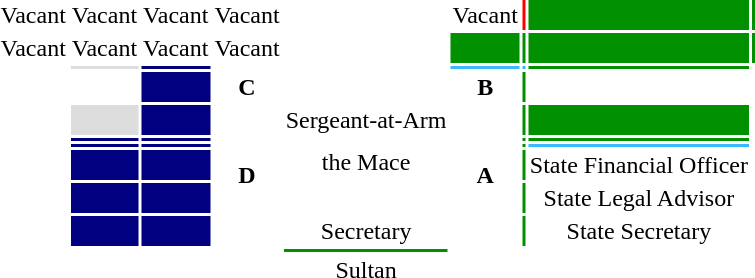<table style="font-size:100%; text-align:center;">
<tr>
<td>Vacant</td>
<td>Vacant</td>
<td>Vacant</td>
<td>Vacant</td>
<td></td>
<td>Vacant</td>
<td style="background-color:#FF0000;"></td>
<td style="background-color:#009000;"></td>
<td style="background-color:#009000;"></td>
</tr>
<tr>
<td>Vacant</td>
<td>Vacant</td>
<td>Vacant</td>
<td>Vacant</td>
<td></td>
<td style="background-color:#009000;"></td>
<td style="background-color:#009000;"></td>
<td style="background-color:#009000;"></td>
<td style="background-color:#009000;"></td>
</tr>
<tr>
<td></td>
<td style="background-color:#DDDDDD;"></td>
<td style="background-color:#000080;"></td>
<td style="background-color:#;"></td>
<td></td>
<td style="background-color:#3BB9FF;"></td>
<td style="background-color:#3BB9FF;"></td>
<td style="background-color:#009000;"></td>
<td></td>
</tr>
<tr>
<td></td>
<td></td>
<td style="background-color:#000080;"></td>
<td><strong>C</strong></td>
<td></td>
<td><strong>B</strong></td>
<td style="background-color:#009000;"></td>
<td></td>
<td></td>
</tr>
<tr>
<td></td>
<td bgcolor=#DDDDDD></td>
<td bgcolor=#000080></td>
<td rowspan=6><strong>D</strong></td>
<td>Sergeant-at-Arm</td>
<td rowspan=6><strong>A</strong></td>
<td style="background-color:#009000;"></td>
<td style="background-color:#009000;"></td>
<td></td>
</tr>
<tr>
<td></td>
<td style="background-color:#000080;"></td>
<td style="background-color:#000080;"></td>
<td></td>
<td style="background-color:#009000;"></td>
<td style="background-color:#009000;"></td>
<td></td>
</tr>
<tr>
<td></td>
<td style="background-color:#000080;"></td>
<td style="background-color:#000080;"></td>
<td rowspan=2>the Mace</td>
<td style="background-color:#009000;"></td>
<td style="background-color:#3BB9FF;"></td>
<td></td>
</tr>
<tr>
<td></td>
<td style="background-color:#000080;"></td>
<td style="background-color:#000080;"></td>
<td style="background-color:#009000;"></td>
<td>State Financial Officer</td>
<td></td>
</tr>
<tr>
<td></td>
<td style="background-color:#000080;"></td>
<td style="background-color:#000080;"></td>
<td></td>
<td style="background-color:#009000;"></td>
<td>State Legal Advisor</td>
<td></td>
</tr>
<tr>
<td></td>
<td style="background-color:#000080;"></td>
<td style="background-color:#000080;"></td>
<td>Secretary</td>
<td style="background-color:#009000;"></td>
<td>State Secretary</td>
<td></td>
</tr>
<tr>
<td></td>
<td></td>
<td></td>
<td></td>
<td bgcolor=#009000></td>
<td></td>
<td></td>
<td></td>
<td></td>
</tr>
<tr>
<td></td>
<td></td>
<td></td>
<td></td>
<td>Sultan</td>
<td></td>
<td></td>
<td></td>
<td></td>
</tr>
</table>
